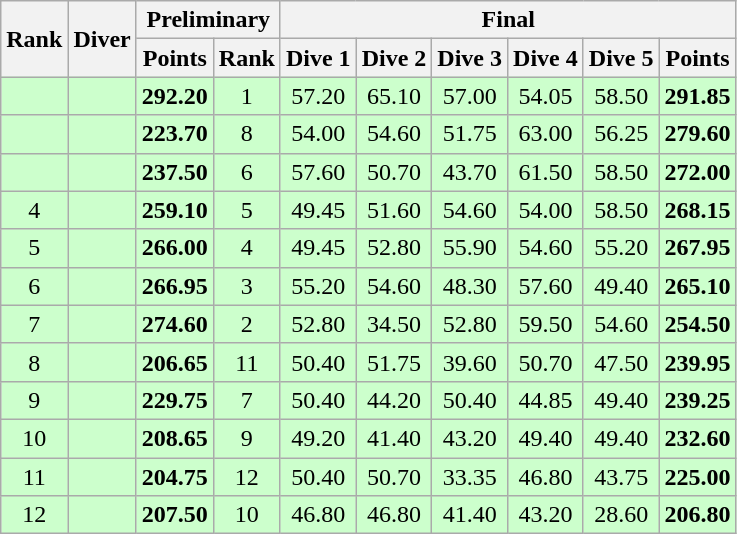<table class="wikitable sortable" style="text-align:center">
<tr>
<th rowspan=2>Rank</th>
<th rowspan=2>Diver</th>
<th colspan=2>Preliminary</th>
<th colspan="6">Final</th>
</tr>
<tr>
<th>Points</th>
<th>Rank</th>
<th>Dive 1</th>
<th>Dive 2</th>
<th>Dive 3</th>
<th>Dive 4</th>
<th>Dive 5</th>
<th>Points</th>
</tr>
<tr bgcolor=ccffcc>
<td></td>
<td align=left></td>
<td><strong>292.20</strong></td>
<td>1</td>
<td>57.20</td>
<td>65.10</td>
<td>57.00</td>
<td>54.05</td>
<td>58.50</td>
<td><strong>291.85</strong></td>
</tr>
<tr bgcolor=ccffcc>
<td></td>
<td align=left></td>
<td><strong>223.70</strong></td>
<td>8</td>
<td>54.00</td>
<td>54.60</td>
<td>51.75</td>
<td>63.00</td>
<td>56.25</td>
<td><strong>279.60</strong></td>
</tr>
<tr bgcolor=ccffcc>
<td></td>
<td align=left></td>
<td><strong>237.50</strong></td>
<td>6</td>
<td>57.60</td>
<td>50.70</td>
<td>43.70</td>
<td>61.50</td>
<td>58.50</td>
<td><strong>272.00</strong></td>
</tr>
<tr bgcolor=ccffcc>
<td>4</td>
<td align=left></td>
<td><strong>259.10</strong></td>
<td>5</td>
<td>49.45</td>
<td>51.60</td>
<td>54.60</td>
<td>54.00</td>
<td>58.50</td>
<td><strong>268.15</strong></td>
</tr>
<tr bgcolor=ccffcc>
<td>5</td>
<td align=left></td>
<td><strong>266.00</strong></td>
<td>4</td>
<td>49.45</td>
<td>52.80</td>
<td>55.90</td>
<td>54.60</td>
<td>55.20</td>
<td><strong>267.95</strong></td>
</tr>
<tr bgcolor=ccffcc>
<td>6</td>
<td align=left></td>
<td><strong>266.95</strong></td>
<td>3</td>
<td>55.20</td>
<td>54.60</td>
<td>48.30</td>
<td>57.60</td>
<td>49.40</td>
<td><strong>265.10</strong></td>
</tr>
<tr bgcolor=ccffcc>
<td>7</td>
<td align=left></td>
<td><strong>274.60</strong></td>
<td>2</td>
<td>52.80</td>
<td>34.50</td>
<td>52.80</td>
<td>59.50</td>
<td>54.60</td>
<td><strong>254.50</strong></td>
</tr>
<tr bgcolor=ccffcc>
<td>8</td>
<td align=left></td>
<td><strong>206.65</strong></td>
<td>11</td>
<td>50.40</td>
<td>51.75</td>
<td>39.60</td>
<td>50.70</td>
<td>47.50</td>
<td><strong>239.95</strong></td>
</tr>
<tr bgcolor=ccffcc>
<td>9</td>
<td align=left></td>
<td><strong>229.75</strong></td>
<td>7</td>
<td>50.40</td>
<td>44.20</td>
<td>50.40</td>
<td>44.85</td>
<td>49.40</td>
<td><strong>239.25</strong></td>
</tr>
<tr bgcolor=ccffcc>
<td>10</td>
<td align=left></td>
<td><strong>208.65</strong></td>
<td>9</td>
<td>49.20</td>
<td>41.40</td>
<td>43.20</td>
<td>49.40</td>
<td>49.40</td>
<td><strong>232.60</strong></td>
</tr>
<tr bgcolor=ccffcc>
<td>11</td>
<td align=left></td>
<td><strong>204.75</strong></td>
<td>12</td>
<td>50.40</td>
<td>50.70</td>
<td>33.35</td>
<td>46.80</td>
<td>43.75</td>
<td><strong>225.00</strong></td>
</tr>
<tr bgcolor=ccffcc>
<td>12</td>
<td align=left></td>
<td><strong>207.50</strong></td>
<td>10</td>
<td>46.80</td>
<td>46.80</td>
<td>41.40</td>
<td>43.20</td>
<td>28.60</td>
<td><strong>206.80</strong></td>
</tr>
</table>
